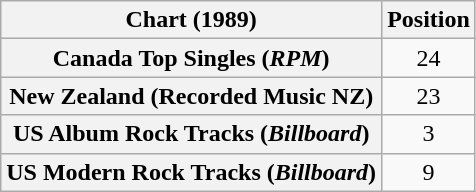<table class="wikitable sortable plainrowheaders" style="text-align:center;">
<tr>
<th>Chart (1989)</th>
<th>Position</th>
</tr>
<tr>
<th scope="row">Canada Top Singles (<em>RPM</em>)</th>
<td>24</td>
</tr>
<tr>
<th scope="row">New Zealand (Recorded Music NZ)</th>
<td>23</td>
</tr>
<tr>
<th scope="row">US Album Rock Tracks (<em>Billboard</em>)</th>
<td>3</td>
</tr>
<tr>
<th scope="row">US Modern Rock Tracks (<em>Billboard</em>)</th>
<td>9</td>
</tr>
</table>
